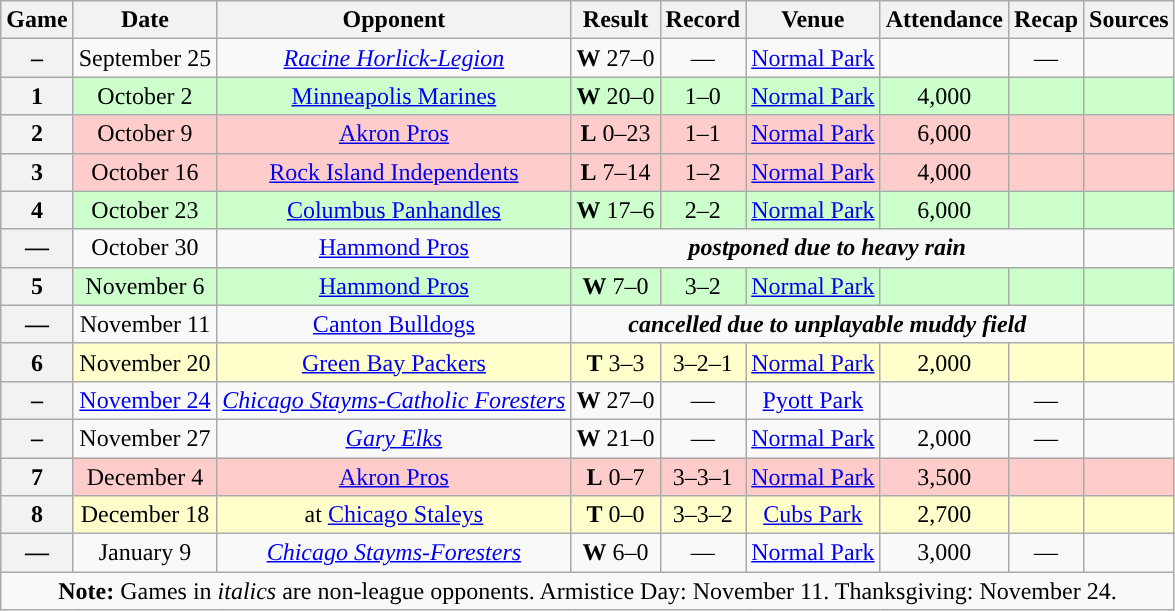<table class="wikitable" style="text-align:center">
<tr>
<th>Game</th>
<th>Date</th>
<th>Opponent</th>
<th>Result</th>
<th>Record</th>
<th>Venue</th>
<th>Attendance</th>
<th>Recap</th>
<th>Sources</th>
</tr>
<tr>
<th>–</th>
<td>September 25</td>
<td><em><a href='#'>Racine Horlick-Legion</a></em></td>
<td><strong>W</strong> 27–0</td>
<td>—</td>
<td><a href='#'>Normal Park</a></td>
<td></td>
<td>—</td>
<td></td>
</tr>
<tr style="background:#cfc">
<th>1</th>
<td>October 2</td>
<td><a href='#'>Minneapolis Marines</a></td>
<td><strong>W</strong> 20–0</td>
<td>1–0</td>
<td><a href='#'>Normal Park</a></td>
<td>4,000</td>
<td></td>
<td></td>
</tr>
<tr style="background:#fcc">
<th>2</th>
<td>October 9</td>
<td><a href='#'>Akron Pros</a></td>
<td><strong>L</strong> 0–23</td>
<td>1–1</td>
<td><a href='#'>Normal Park</a></td>
<td>6,000</td>
<td></td>
<td></td>
</tr>
<tr style="background:#fcc">
<th>3</th>
<td>October 16</td>
<td><a href='#'>Rock Island Independents</a></td>
<td><strong>L</strong> 7–14</td>
<td>1–2</td>
<td><a href='#'>Normal Park</a></td>
<td>4,000</td>
<td></td>
<td></td>
</tr>
<tr style="background:#cfc">
<th>4</th>
<td>October 23</td>
<td><a href='#'>Columbus Panhandles</a></td>
<td><strong>W</strong> 17–6</td>
<td>2–2</td>
<td><a href='#'>Normal Park</a></td>
<td>6,000</td>
<td></td>
<td></td>
</tr>
<tr>
<th>—</th>
<td>October 30</td>
<td><a href='#'>Hammond Pros</a></td>
<td colspan="5"><strong><em>postponed due to heavy rain</em></strong></td>
<td></td>
</tr>
<tr style="background:#cfc">
<th>5</th>
<td>November 6</td>
<td><a href='#'>Hammond Pros</a></td>
<td><strong>W</strong> 7–0</td>
<td>3–2</td>
<td><a href='#'>Normal Park</a></td>
<td></td>
<td></td>
<td></td>
</tr>
<tr>
<th>—</th>
<td>November 11</td>
<td><a href='#'>Canton Bulldogs</a></td>
<td colspan="5"><strong><em>cancelled due to unplayable muddy field</em></strong></td>
<td></td>
</tr>
<tr style="background:#ffc">
<th>6</th>
<td>November 20</td>
<td><a href='#'>Green Bay Packers</a></td>
<td><strong>T</strong> 3–3</td>
<td>3–2–1</td>
<td><a href='#'>Normal Park</a></td>
<td>2,000</td>
<td></td>
<td></td>
</tr>
<tr>
<th>–</th>
<td><a href='#'>November 24</a></td>
<td><em><a href='#'>Chicago Stayms-Catholic Foresters</a></em></td>
<td><strong>W</strong> 27–0</td>
<td>—</td>
<td><a href='#'>Pyott Park</a></td>
<td></td>
<td>—</td>
<td></td>
</tr>
<tr>
<th>–</th>
<td>November 27</td>
<td><em><a href='#'>Gary Elks</a></em></td>
<td><strong>W</strong> 21–0</td>
<td>—</td>
<td><a href='#'>Normal Park</a></td>
<td>2,000</td>
<td>—</td>
<td></td>
</tr>
<tr style="background:#fcc">
<th>7</th>
<td>December 4</td>
<td><a href='#'>Akron Pros</a></td>
<td><strong>L</strong> 0–7</td>
<td>3–3–1</td>
<td><a href='#'>Normal Park</a></td>
<td>3,500</td>
<td></td>
<td></td>
</tr>
<tr style="background:#ffc">
<th>8</th>
<td>December 18</td>
<td>at <a href='#'>Chicago Staleys</a></td>
<td><strong>T</strong> 0–0</td>
<td>3–3–2</td>
<td><a href='#'>Cubs Park</a></td>
<td>2,700</td>
<td></td>
<td></td>
</tr>
<tr>
<th>—</th>
<td>January 9</td>
<td><em><a href='#'>Chicago Stayms-Foresters</a></em></td>
<td><strong>W</strong> 6–0</td>
<td>—</td>
<td><a href='#'>Normal Park</a></td>
<td>3,000</td>
<td>—</td>
<td></td>
</tr>
<tr>
<td colspan="10"><strong>Note:</strong> Games in <em>italics</em> are non-league opponents. Armistice Day: November 11. Thanksgiving: November 24.</td>
</tr>
</table>
